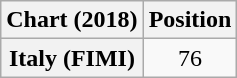<table class="wikitable plainrowheaders" style="text-align:center;">
<tr>
<th>Chart (2018)</th>
<th>Position</th>
</tr>
<tr>
<th scope="row">Italy (FIMI)</th>
<td>76</td>
</tr>
</table>
